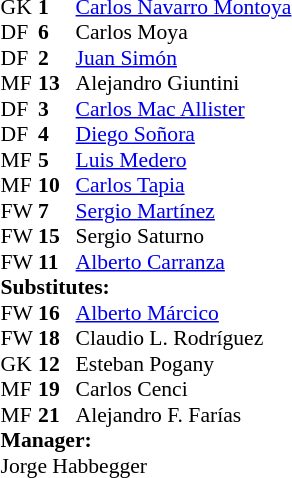<table style="font-size:90%; margin:0.2em auto;" cellspacing="0" cellpadding="0">
<tr>
<th width="25"></th>
<th width="25"></th>
</tr>
<tr>
<td>GK</td>
<td><strong>1</strong></td>
<td> <a href='#'>Carlos Navarro Montoya</a></td>
</tr>
<tr>
<td>DF</td>
<td><strong>6</strong></td>
<td> Carlos Moya</td>
</tr>
<tr>
<td>DF</td>
<td><strong>2</strong></td>
<td> <a href='#'>Juan Simón</a></td>
</tr>
<tr>
<td>MF</td>
<td><strong>13</strong></td>
<td> Alejandro Giuntini</td>
<td></td>
<td></td>
</tr>
<tr>
<td>DF</td>
<td><strong>3</strong></td>
<td> <a href='#'>Carlos Mac Allister</a></td>
</tr>
<tr>
<td>DF</td>
<td><strong>4</strong></td>
<td> <a href='#'>Diego Soñora</a></td>
</tr>
<tr>
<td>MF</td>
<td><strong>5</strong></td>
<td> <a href='#'>Luis Medero</a></td>
</tr>
<tr>
<td>MF</td>
<td><strong>10</strong></td>
<td> <a href='#'>Carlos Tapia</a></td>
<td></td>
<td></td>
</tr>
<tr>
<td>FW</td>
<td><strong>7</strong></td>
<td> <a href='#'>Sergio Martínez</a></td>
<td></td>
<td></td>
</tr>
<tr>
<td>FW</td>
<td><strong>15</strong></td>
<td> Sergio Saturno</td>
<td></td>
<td></td>
</tr>
<tr>
<td>FW</td>
<td><strong>11</strong></td>
<td> <a href='#'>Alberto Carranza</a></td>
</tr>
<tr>
<td colspan=3><strong>Substitutes:</strong></td>
</tr>
<tr>
<td>FW</td>
<td><strong>16</strong></td>
<td> <a href='#'>Alberto Márcico</a></td>
<td></td>
<td> </td>
</tr>
<tr>
<td>FW</td>
<td><strong>18</strong></td>
<td> Claudio L. Rodríguez</td>
<td></td>
<td></td>
</tr>
<tr>
<td>GK</td>
<td><strong>12</strong></td>
<td> Esteban Pogany</td>
</tr>
<tr>
<td>MF</td>
<td><strong>19</strong></td>
<td> Carlos Cenci</td>
</tr>
<tr>
<td>MF</td>
<td><strong>21</strong></td>
<td> Alejandro F. Farías</td>
</tr>
<tr>
<td colspan=3><strong>Manager:</strong></td>
</tr>
<tr>
<td colspan=4> Jorge Habbegger</td>
</tr>
</table>
